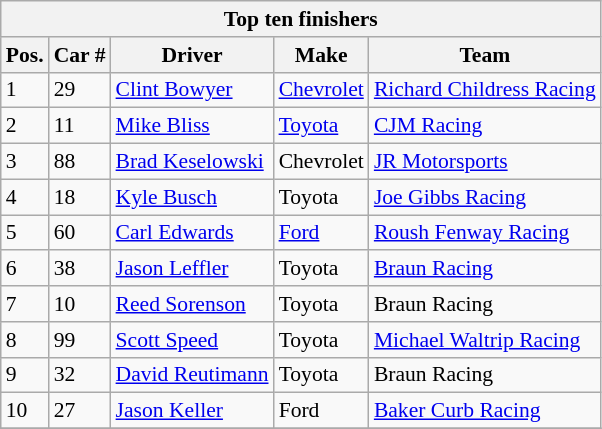<table class="wikitable" style="font-size: 90%;">
<tr>
<th colspan=9>Top ten finishers</th>
</tr>
<tr>
<th>Pos.</th>
<th>Car #</th>
<th>Driver</th>
<th>Make</th>
<th>Team</th>
</tr>
<tr>
<td>1</td>
<td>29</td>
<td><a href='#'>Clint Bowyer</a></td>
<td><a href='#'>Chevrolet</a></td>
<td><a href='#'>Richard Childress Racing</a></td>
</tr>
<tr>
<td>2</td>
<td>11</td>
<td><a href='#'>Mike Bliss</a></td>
<td><a href='#'>Toyota</a></td>
<td><a href='#'>CJM Racing</a></td>
</tr>
<tr>
<td>3</td>
<td>88</td>
<td><a href='#'>Brad Keselowski</a></td>
<td>Chevrolet</td>
<td><a href='#'>JR Motorsports</a></td>
</tr>
<tr>
<td>4</td>
<td>18</td>
<td><a href='#'>Kyle Busch</a></td>
<td>Toyota</td>
<td><a href='#'>Joe Gibbs Racing</a></td>
</tr>
<tr>
<td>5</td>
<td>60</td>
<td><a href='#'>Carl Edwards</a></td>
<td><a href='#'>Ford</a></td>
<td><a href='#'>Roush Fenway Racing</a></td>
</tr>
<tr>
<td>6</td>
<td>38</td>
<td><a href='#'>Jason Leffler</a></td>
<td>Toyota</td>
<td><a href='#'>Braun Racing</a></td>
</tr>
<tr>
<td>7</td>
<td>10</td>
<td><a href='#'>Reed Sorenson</a></td>
<td>Toyota</td>
<td>Braun Racing</td>
</tr>
<tr>
<td>8</td>
<td>99</td>
<td><a href='#'>Scott Speed</a></td>
<td>Toyota</td>
<td><a href='#'>Michael Waltrip Racing</a></td>
</tr>
<tr>
<td>9</td>
<td>32</td>
<td><a href='#'>David Reutimann</a></td>
<td>Toyota</td>
<td>Braun Racing</td>
</tr>
<tr>
<td>10</td>
<td>27</td>
<td><a href='#'>Jason Keller</a></td>
<td>Ford</td>
<td><a href='#'>Baker Curb Racing</a></td>
</tr>
<tr>
</tr>
</table>
